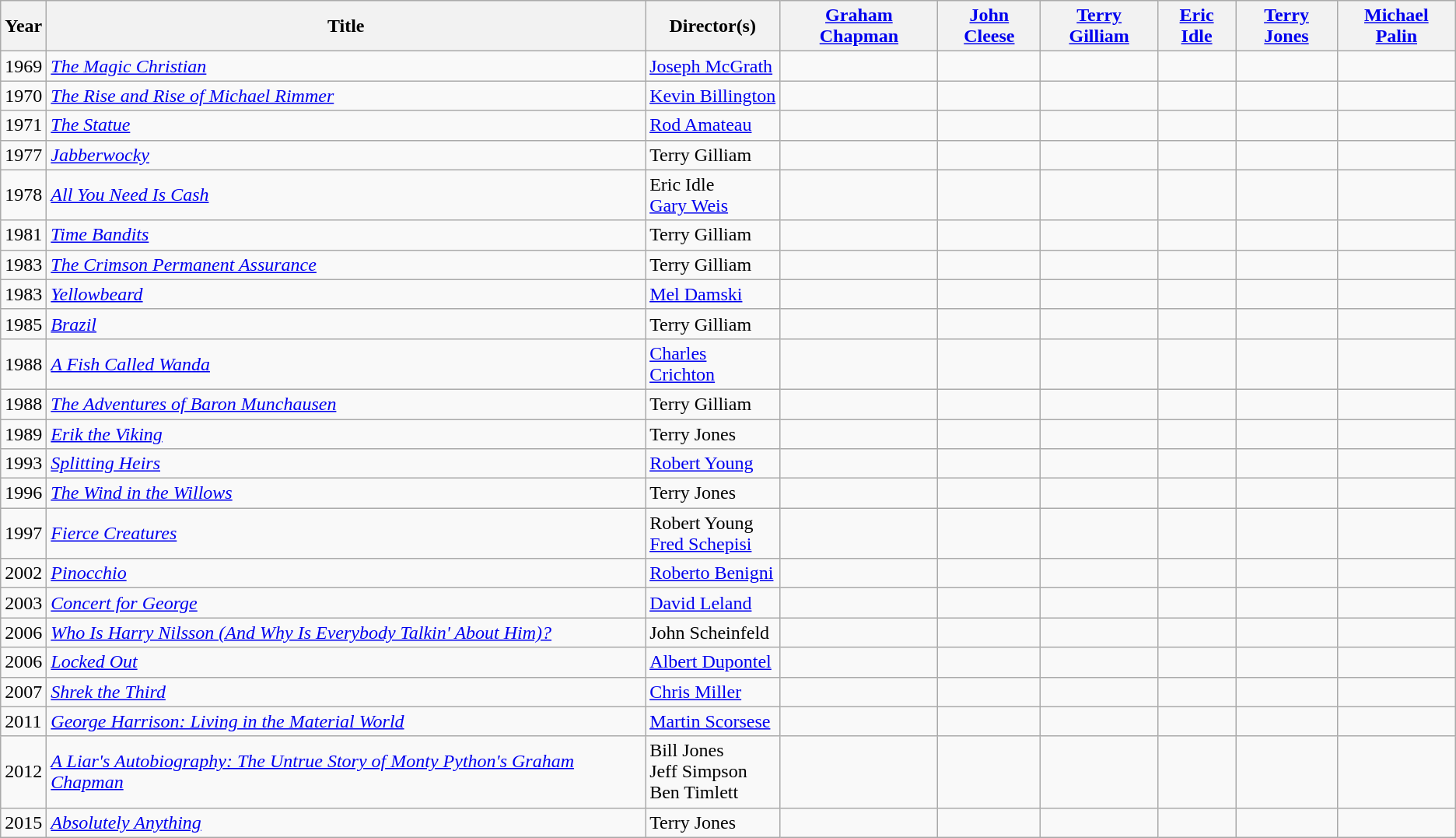<table class="wikitable">
<tr>
<th>Year</th>
<th>Title</th>
<th>Director(s)</th>
<th><a href='#'>Graham Chapman</a></th>
<th><a href='#'>John Cleese</a></th>
<th><a href='#'>Terry Gilliam</a></th>
<th><a href='#'>Eric Idle</a></th>
<th><a href='#'>Terry Jones</a></th>
<th><a href='#'>Michael Palin</a></th>
</tr>
<tr>
<td>1969</td>
<td><em><a href='#'>The Magic Christian</a></em></td>
<td><a href='#'>Joseph McGrath</a></td>
<td></td>
<td></td>
<td></td>
<td></td>
<td></td>
<td></td>
</tr>
<tr>
<td>1970</td>
<td><em><a href='#'>The Rise and Rise of Michael Rimmer</a></em></td>
<td><a href='#'>Kevin Billington</a></td>
<td></td>
<td></td>
<td></td>
<td></td>
<td></td>
<td></td>
</tr>
<tr>
<td>1971</td>
<td><em><a href='#'>The Statue</a></em></td>
<td><a href='#'>Rod Amateau</a></td>
<td></td>
<td></td>
<td></td>
<td></td>
<td></td>
<td></td>
</tr>
<tr>
<td>1977</td>
<td><em><a href='#'>Jabberwocky</a></em></td>
<td>Terry Gilliam</td>
<td></td>
<td></td>
<td></td>
<td></td>
<td></td>
<td></td>
</tr>
<tr>
<td>1978</td>
<td><em><a href='#'>All You Need Is Cash</a></em></td>
<td>Eric Idle<br><a href='#'>Gary Weis</a></td>
<td></td>
<td></td>
<td></td>
<td></td>
<td></td>
<td></td>
</tr>
<tr>
<td>1981</td>
<td><em><a href='#'>Time Bandits</a></em></td>
<td>Terry Gilliam</td>
<td></td>
<td></td>
<td></td>
<td></td>
<td></td>
<td></td>
</tr>
<tr>
<td>1983</td>
<td><em><a href='#'>The Crimson Permanent Assurance</a></em></td>
<td>Terry Gilliam</td>
<td></td>
<td></td>
<td></td>
<td></td>
<td></td>
<td></td>
</tr>
<tr>
<td>1983</td>
<td><em><a href='#'>Yellowbeard</a></em></td>
<td><a href='#'>Mel Damski</a></td>
<td></td>
<td></td>
<td></td>
<td></td>
<td></td>
<td></td>
</tr>
<tr>
<td>1985</td>
<td><em><a href='#'>Brazil</a></em></td>
<td>Terry Gilliam</td>
<td></td>
<td></td>
<td></td>
<td></td>
<td></td>
<td></td>
</tr>
<tr>
<td>1988</td>
<td><em><a href='#'>A Fish Called Wanda</a></em></td>
<td><a href='#'>Charles Crichton</a></td>
<td></td>
<td></td>
<td></td>
<td></td>
<td></td>
<td></td>
</tr>
<tr>
<td>1988</td>
<td><em><a href='#'>The Adventures of Baron Munchausen</a></em></td>
<td>Terry Gilliam</td>
<td></td>
<td></td>
<td></td>
<td></td>
<td></td>
<td></td>
</tr>
<tr>
<td>1989</td>
<td><em><a href='#'>Erik the Viking</a></em></td>
<td>Terry Jones</td>
<td></td>
<td></td>
<td></td>
<td></td>
<td></td>
<td></td>
</tr>
<tr>
<td>1993</td>
<td><em><a href='#'>Splitting Heirs</a></em></td>
<td><a href='#'>Robert Young</a></td>
<td></td>
<td></td>
<td></td>
<td></td>
<td></td>
<td></td>
</tr>
<tr>
<td>1996</td>
<td><em><a href='#'>The Wind in the Willows</a></em></td>
<td>Terry Jones</td>
<td></td>
<td></td>
<td></td>
<td></td>
<td></td>
<td></td>
</tr>
<tr>
<td>1997</td>
<td><em><a href='#'>Fierce Creatures</a></em></td>
<td>Robert Young<br><a href='#'>Fred Schepisi</a></td>
<td></td>
<td></td>
<td></td>
<td></td>
<td></td>
<td></td>
</tr>
<tr>
<td>2002</td>
<td><em><a href='#'>Pinocchio</a></em></td>
<td><a href='#'>Roberto Benigni</a></td>
<td></td>
<td></td>
<td></td>
<td></td>
<td></td>
<td></td>
</tr>
<tr>
<td>2003</td>
<td><em><a href='#'>Concert for George</a></em></td>
<td><a href='#'>David Leland</a></td>
<td></td>
<td></td>
<td></td>
<td></td>
<td></td>
<td></td>
</tr>
<tr>
<td>2006</td>
<td><em><a href='#'>Who Is Harry Nilsson (And Why Is Everybody Talkin' About Him)?</a></em></td>
<td>John Scheinfeld</td>
<td></td>
<td></td>
<td></td>
<td></td>
<td></td>
<td></td>
</tr>
<tr>
<td>2006</td>
<td><em><a href='#'>Locked Out</a></em></td>
<td><a href='#'>Albert Dupontel</a></td>
<td></td>
<td></td>
<td></td>
<td></td>
<td></td>
<td></td>
</tr>
<tr>
<td>2007</td>
<td><em><a href='#'>Shrek the Third</a></em></td>
<td><a href='#'>Chris Miller</a></td>
<td></td>
<td></td>
<td></td>
<td></td>
<td></td>
<td></td>
</tr>
<tr>
<td>2011</td>
<td><em><a href='#'>George Harrison: Living in the Material World</a></em></td>
<td><a href='#'>Martin Scorsese</a></td>
<td></td>
<td></td>
<td></td>
<td></td>
<td></td>
<td></td>
</tr>
<tr>
<td>2012</td>
<td><em><a href='#'>A Liar's Autobiography: The Untrue Story of Monty Python's Graham Chapman</a></em></td>
<td>Bill Jones<br>Jeff Simpson<br>Ben Timlett</td>
<td></td>
<td></td>
<td></td>
<td></td>
<td></td>
<td></td>
</tr>
<tr>
<td>2015</td>
<td><em><a href='#'>Absolutely Anything</a></em></td>
<td>Terry Jones</td>
<td></td>
<td></td>
<td></td>
<td></td>
<td></td>
<td></td>
</tr>
</table>
